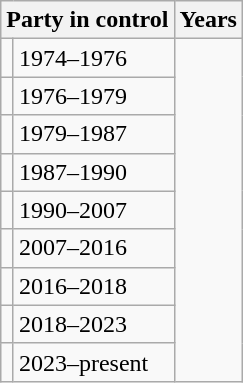<table class="wikitable">
<tr>
<th colspan=2>Party in control</th>
<th>Years</th>
</tr>
<tr>
<td></td>
<td>1974–1976</td>
</tr>
<tr>
<td></td>
<td>1976–1979</td>
</tr>
<tr>
<td></td>
<td>1979–1987</td>
</tr>
<tr>
<td></td>
<td>1987–1990</td>
</tr>
<tr>
<td></td>
<td>1990–2007</td>
</tr>
<tr>
<td></td>
<td>2007–2016</td>
</tr>
<tr>
<td></td>
<td>2016–2018</td>
</tr>
<tr>
<td></td>
<td>2018–2023</td>
</tr>
<tr>
<td></td>
<td>2023–present</td>
</tr>
</table>
